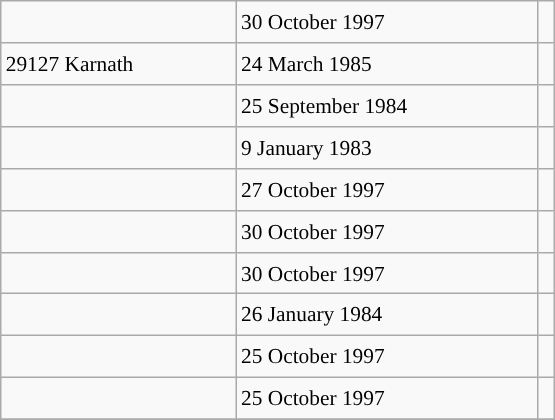<table class="wikitable" style="font-size: 89%; float: left; width: 26em; margin-right: 1em;  height: 280px;">
<tr>
<td></td>
<td>30 October 1997</td>
<td></td>
</tr>
<tr>
<td>29127 Karnath</td>
<td>24 March 1985</td>
<td></td>
</tr>
<tr>
<td></td>
<td>25 September 1984</td>
<td></td>
</tr>
<tr>
<td></td>
<td>9 January 1983</td>
<td></td>
</tr>
<tr>
<td></td>
<td>27 October 1997</td>
<td></td>
</tr>
<tr>
<td></td>
<td>30 October 1997</td>
<td></td>
</tr>
<tr>
<td></td>
<td>30 October 1997</td>
<td></td>
</tr>
<tr>
<td></td>
<td>26 January 1984</td>
<td></td>
</tr>
<tr>
<td></td>
<td>25 October 1997</td>
<td></td>
</tr>
<tr>
<td></td>
<td>25 October 1997</td>
<td></td>
</tr>
<tr>
</tr>
</table>
